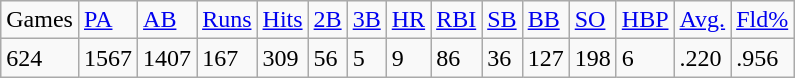<table class="wikitable">
<tr>
<td>Games</td>
<td><a href='#'>PA</a></td>
<td><a href='#'>AB</a></td>
<td><a href='#'>Runs</a></td>
<td><a href='#'>Hits</a></td>
<td><a href='#'>2B</a></td>
<td><a href='#'>3B</a></td>
<td><a href='#'>HR</a></td>
<td><a href='#'>RBI</a></td>
<td><a href='#'>SB</a></td>
<td><a href='#'>BB</a></td>
<td><a href='#'>SO</a></td>
<td><a href='#'>HBP</a></td>
<td><a href='#'>Avg.</a></td>
<td><a href='#'>Fld%</a></td>
</tr>
<tr>
<td>624</td>
<td>1567</td>
<td>1407</td>
<td>167</td>
<td>309</td>
<td>56</td>
<td>5</td>
<td>9</td>
<td>86</td>
<td>36</td>
<td>127</td>
<td>198</td>
<td>6</td>
<td>.220</td>
<td>.956</td>
</tr>
</table>
